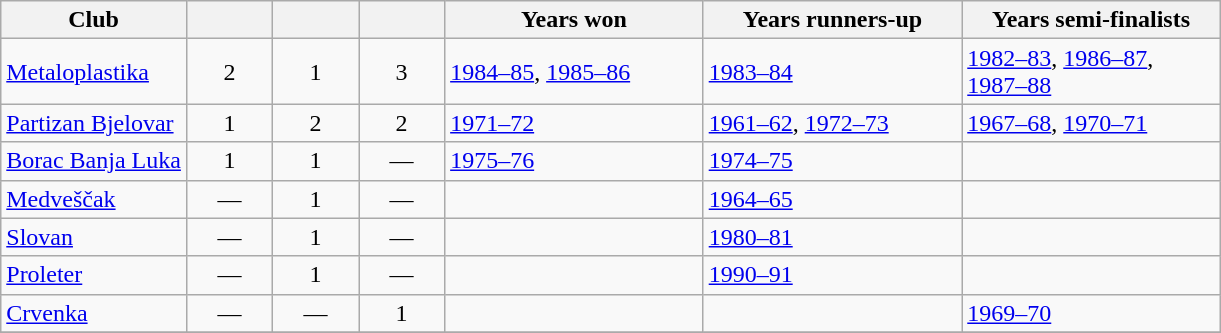<table class="wikitable">
<tr>
<th>Club</th>
<th width=50></th>
<th width=50></th>
<th width=50></th>
<th class="unsortable" width=165>Years won</th>
<th class="unsortable" width=165>Years runners-up</th>
<th class="unsortable" width=165>Years semi-finalists</th>
</tr>
<tr>
<td> <a href='#'>Metaloplastika</a></td>
<td style="text-align:center">2</td>
<td style="text-align:center">1</td>
<td style="text-align:center">3</td>
<td><a href='#'>1984–85</a>, <a href='#'>1985–86</a></td>
<td><a href='#'>1983–84</a></td>
<td><a href='#'>1982–83</a>, <a href='#'>1986–87</a>, <a href='#'>1987–88</a></td>
</tr>
<tr>
<td> <a href='#'>Partizan Bjelovar</a></td>
<td style="text-align:center">1</td>
<td style="text-align:center">2</td>
<td style="text-align:center">2</td>
<td><a href='#'>1971–72</a></td>
<td><a href='#'>1961–62</a>, <a href='#'>1972–73</a></td>
<td><a href='#'>1967–68</a>, <a href='#'>1970–71</a></td>
</tr>
<tr>
<td> <a href='#'>Borac Banja Luka</a></td>
<td style="text-align:center">1</td>
<td style="text-align:center">1</td>
<td style="text-align:center">—</td>
<td><a href='#'>1975–76</a></td>
<td><a href='#'>1974–75</a></td>
<td></td>
</tr>
<tr>
<td> <a href='#'>Medveščak</a></td>
<td style="text-align:center">—</td>
<td style="text-align:center">1</td>
<td style="text-align:center">—</td>
<td></td>
<td><a href='#'>1964–65</a></td>
<td></td>
</tr>
<tr>
<td> <a href='#'>Slovan</a></td>
<td style="text-align:center">—</td>
<td style="text-align:center">1</td>
<td style="text-align:center">—</td>
<td></td>
<td><a href='#'>1980–81</a></td>
<td></td>
</tr>
<tr>
<td> <a href='#'>Proleter</a></td>
<td style="text-align:center">—</td>
<td style="text-align:center">1</td>
<td style="text-align:center">—</td>
<td></td>
<td><a href='#'>1990–91</a></td>
<td></td>
</tr>
<tr>
<td> <a href='#'>Crvenka</a></td>
<td style="text-align:center">—</td>
<td style="text-align:center">—</td>
<td style="text-align:center">1</td>
<td></td>
<td></td>
<td><a href='#'>1969–70</a></td>
</tr>
<tr>
</tr>
</table>
